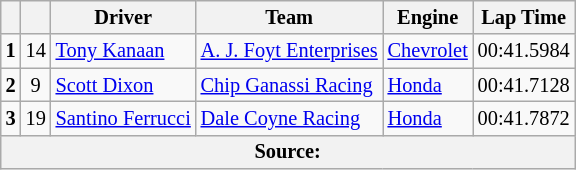<table class="wikitable" style="font-size:85%;">
<tr>
<th></th>
<th></th>
<th>Driver</th>
<th>Team</th>
<th>Engine</th>
<th>Lap Time</th>
</tr>
<tr>
<td style="text-align:center;"><strong>1</strong></td>
<td style="text-align:center;">14</td>
<td> <a href='#'>Tony Kanaan</a></td>
<td><a href='#'>A. J. Foyt Enterprises</a></td>
<td><a href='#'>Chevrolet</a></td>
<td>00:41.5984</td>
</tr>
<tr>
<td style="text-align:center;"><strong>2</strong></td>
<td style="text-align:center;">9</td>
<td> <a href='#'>Scott Dixon</a> <strong></strong></td>
<td><a href='#'>Chip Ganassi Racing</a></td>
<td><a href='#'>Honda</a></td>
<td>00:41.7128</td>
</tr>
<tr>
<td style="text-align:center;"><strong>3</strong></td>
<td style="text-align:center;">19</td>
<td> <a href='#'>Santino Ferrucci</a> <strong></strong></td>
<td><a href='#'>Dale Coyne Racing</a></td>
<td><a href='#'>Honda</a></td>
<td>00:41.7872</td>
</tr>
<tr>
<th colspan="6">Source:</th>
</tr>
</table>
